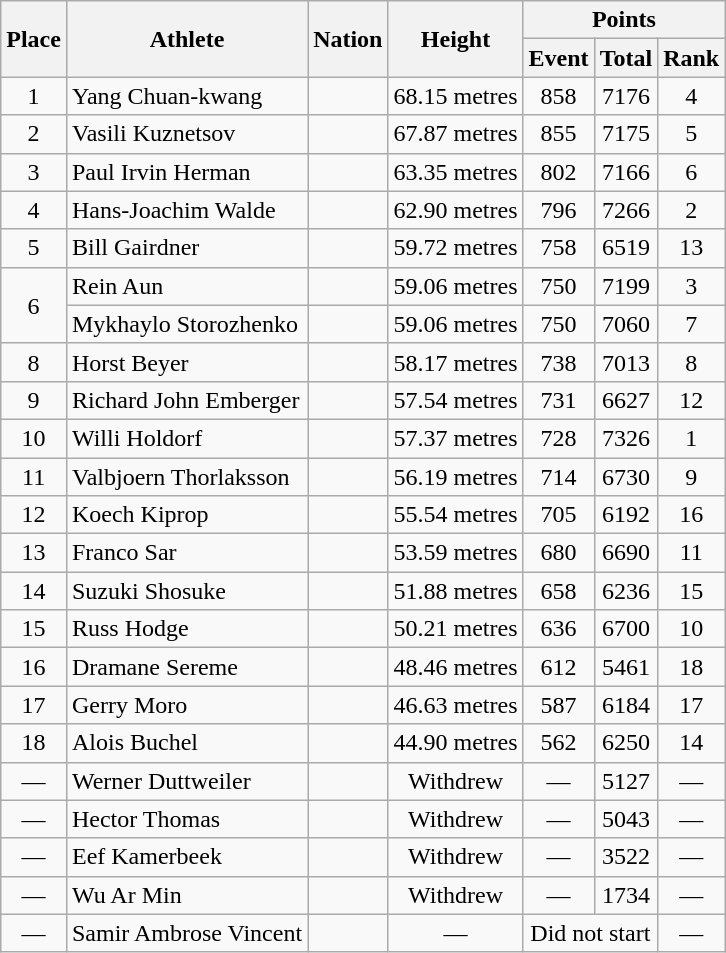<table class=wikitable>
<tr>
<th rowspan=2>Place</th>
<th rowspan=2>Athlete</th>
<th rowspan=2>Nation</th>
<th rowspan=2>Height</th>
<th colspan=3>Points</th>
</tr>
<tr>
<th>Event</th>
<th>Total</th>
<th>Rank</th>
</tr>
<tr align=center>
<td>1</td>
<td align=left>Yang Chuan-kwang</td>
<td align=left></td>
<td>68.15 metres</td>
<td>858</td>
<td>7176</td>
<td>4</td>
</tr>
<tr align=center>
<td>2</td>
<td align=left>Vasili Kuznetsov</td>
<td align=left></td>
<td>67.87 metres</td>
<td>855</td>
<td>7175</td>
<td>5</td>
</tr>
<tr align=center>
<td>3</td>
<td align=left>Paul Irvin Herman</td>
<td align=left></td>
<td>63.35 metres</td>
<td>802</td>
<td>7166</td>
<td>6</td>
</tr>
<tr align=center>
<td>4</td>
<td align=left>Hans-Joachim Walde</td>
<td align=left></td>
<td>62.90 metres</td>
<td>796</td>
<td>7266</td>
<td>2</td>
</tr>
<tr align=center>
<td>5</td>
<td align=left>Bill Gairdner</td>
<td align=left></td>
<td>59.72 metres</td>
<td>758</td>
<td>6519</td>
<td>13</td>
</tr>
<tr align=center>
<td rowspan=2>6</td>
<td align=left>Rein Aun</td>
<td align=left></td>
<td>59.06 metres</td>
<td>750</td>
<td>7199</td>
<td>3</td>
</tr>
<tr align=center>
<td align=left>Mykhaylo Storozhenko</td>
<td align=left></td>
<td>59.06 metres</td>
<td>750</td>
<td>7060</td>
<td>7</td>
</tr>
<tr align=center>
<td>8</td>
<td align=left>Horst Beyer</td>
<td align=left></td>
<td>58.17 metres</td>
<td>738</td>
<td>7013</td>
<td>8</td>
</tr>
<tr align=center>
<td>9</td>
<td align=left>Richard John Emberger</td>
<td align=left></td>
<td>57.54 metres</td>
<td>731</td>
<td>6627</td>
<td>12</td>
</tr>
<tr align=center>
<td>10</td>
<td align=left>Willi Holdorf</td>
<td align=left></td>
<td>57.37 metres</td>
<td>728</td>
<td>7326</td>
<td>1</td>
</tr>
<tr align=center>
<td>11</td>
<td align=left>Valbjoern Thorlaksson</td>
<td align=left></td>
<td>56.19 metres</td>
<td>714</td>
<td>6730</td>
<td>9</td>
</tr>
<tr align=center>
<td>12</td>
<td align=left>Koech Kiprop</td>
<td align=left></td>
<td>55.54 metres</td>
<td>705</td>
<td>6192</td>
<td>16</td>
</tr>
<tr align=center>
<td>13</td>
<td align=left>Franco Sar</td>
<td align=left></td>
<td>53.59 metres</td>
<td>680</td>
<td>6690</td>
<td>11</td>
</tr>
<tr align=center>
<td>14</td>
<td align=left>Suzuki Shosuke</td>
<td align=left></td>
<td>51.88 metres</td>
<td>658</td>
<td>6236</td>
<td>15</td>
</tr>
<tr align=center>
<td>15</td>
<td align=left>Russ Hodge</td>
<td align=left></td>
<td>50.21 metres</td>
<td>636</td>
<td>6700</td>
<td>10</td>
</tr>
<tr align=center>
<td>16</td>
<td align=left>Dramane Sereme</td>
<td align=left></td>
<td>48.46 metres</td>
<td>612</td>
<td>5461</td>
<td>18</td>
</tr>
<tr align=center>
<td>17</td>
<td align=left>Gerry Moro</td>
<td align=left></td>
<td>46.63 metres</td>
<td>587</td>
<td>6184</td>
<td>17</td>
</tr>
<tr align=center>
<td>18</td>
<td align=left>Alois Buchel</td>
<td align=left></td>
<td>44.90 metres</td>
<td>562</td>
<td>6250</td>
<td>14</td>
</tr>
<tr align=center>
<td>—</td>
<td align=left>Werner Duttweiler</td>
<td align=left></td>
<td>Withdrew</td>
<td>—</td>
<td>5127</td>
<td>—</td>
</tr>
<tr align=center>
<td>—</td>
<td align=left>Hector Thomas</td>
<td align=left></td>
<td>Withdrew</td>
<td>—</td>
<td>5043</td>
<td>—</td>
</tr>
<tr align=center>
<td>—</td>
<td align=left>Eef Kamerbeek</td>
<td align=left></td>
<td>Withdrew</td>
<td>—</td>
<td>3522</td>
<td>—</td>
</tr>
<tr align=center>
<td>—</td>
<td align=left>Wu Ar Min</td>
<td align=left></td>
<td>Withdrew</td>
<td>—</td>
<td>1734</td>
<td>—</td>
</tr>
<tr align=center>
<td>—</td>
<td align=left>Samir Ambrose Vincent</td>
<td align=left></td>
<td>—</td>
<td colspan=2>Did not start</td>
<td>—</td>
</tr>
</table>
